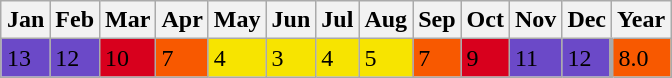<table class="wikitable" style="margin:1em auto;">
<tr>
<th>Jan</th>
<th>Feb</th>
<th>Mar</th>
<th>Apr</th>
<th>May</th>
<th>Jun</th>
<th>Jul</th>
<th>Aug</th>
<th>Sep</th>
<th>Oct</th>
<th>Nov</th>
<th>Dec</th>
<th>Year</th>
</tr>
<tr>
<td style="background:#6b49c8;color:#000000;">13</td>
<td style="background:#6b49c8;color:#000000;">12</td>
<td style="background:#d8001d;color:#000000;">10</td>
<td style="background:#f85900;color:#000000;">7</td>
<td style="background:#f7e400;color:#000000;">4</td>
<td style="background:#f7e400;color:#000000;">3</td>
<td style="background:#f7e400;color:#000000;">4</td>
<td style="background:#f7e400;color:#000000;">5</td>
<td style="background:#f85900;color:#000000;">7</td>
<td style="background:#d8001d;color:#000000;">9</td>
<td style="background:#6b49c8;color:#000000;">11</td>
<td style="background:#6b49c8;color:#000000;">12</td>
<td style="background:#f85900;color:#000000;border-left-width:medium">8.0</td>
</tr>
</table>
